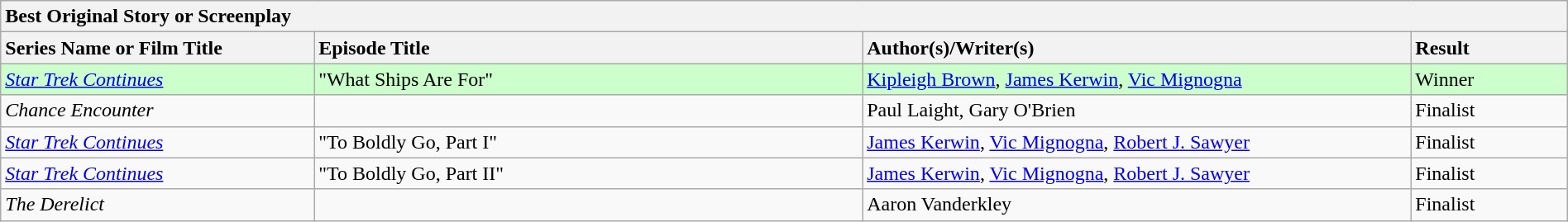<table class="wikitable" width=100%>
<tr>
<th colspan="4" ! style="text-align:left;">Best Original Story or Screenplay</th>
</tr>
<tr>
<th style="text-align:left; width: 20%;"><strong>Series Name or Film Title</strong></th>
<th style="text-align:left; width: 35%;"><strong>Episode Title</strong></th>
<th style="text-align:left; width: 35%;"><strong>Author(s)/Writer(s)</strong></th>
<th style="text-align:left; width: 10%;"><strong>Result</strong></th>
</tr>
<tr style="background-color:#ccffcc;">
<td><em><a href='#'>Star Trek Continues</a></em></td>
<td>"What Ships Are For"</td>
<td><a href='#'>Kipleigh Brown</a>, <a href='#'>James Kerwin</a>, <a href='#'>Vic Mignogna</a></td>
<td>Winner</td>
</tr>
<tr>
<td><em>Chance Encounter</em></td>
<td></td>
<td>Paul Laight, Gary O'Brien</td>
<td>Finalist</td>
</tr>
<tr>
<td><em><a href='#'>Star Trek Continues</a></em></td>
<td>"To Boldly Go, Part I"</td>
<td><a href='#'>James Kerwin</a>, <a href='#'>Vic Mignogna</a>, <a href='#'>Robert J. Sawyer</a></td>
<td>Finalist</td>
</tr>
<tr>
<td><em><a href='#'>Star Trek Continues</a></em></td>
<td>"To Boldly Go, Part II"</td>
<td><a href='#'>James Kerwin</a>, <a href='#'>Vic Mignogna</a>, <a href='#'>Robert J. Sawyer</a></td>
<td>Finalist</td>
</tr>
<tr>
<td><em>The Derelict</em></td>
<td></td>
<td>Aaron Vanderkley</td>
<td>Finalist</td>
</tr>
</table>
